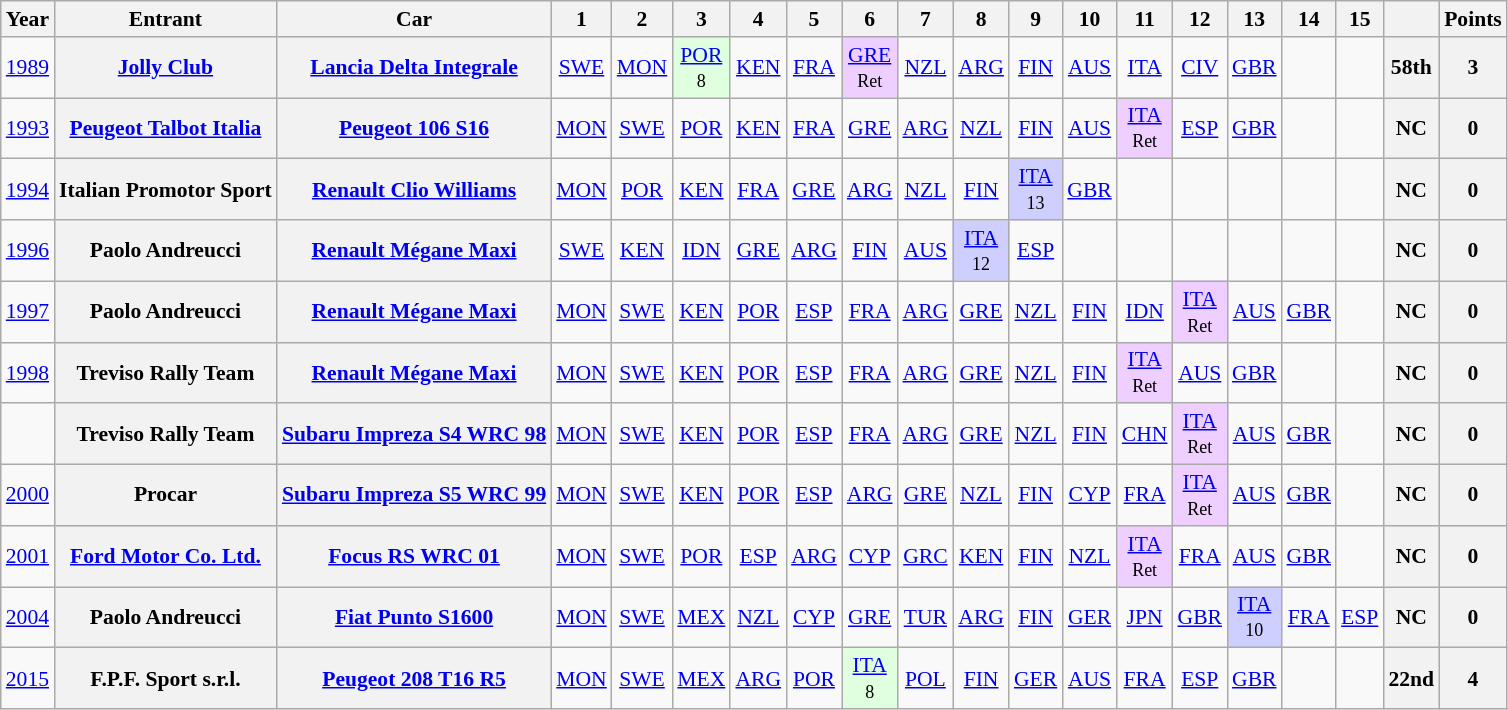<table class="wikitable" style="text-align:center; font-size:90%">
<tr>
<th>Year</th>
<th>Entrant</th>
<th>Car</th>
<th>1</th>
<th>2</th>
<th>3</th>
<th>4</th>
<th>5</th>
<th>6</th>
<th>7</th>
<th>8</th>
<th>9</th>
<th>10</th>
<th>11</th>
<th>12</th>
<th>13</th>
<th>14</th>
<th>15</th>
<th></th>
<th>Points</th>
</tr>
<tr>
<td><a href='#'>1989</a></td>
<th><a href='#'>Jolly Club</a></th>
<th><a href='#'>Lancia Delta Integrale</a></th>
<td><a href='#'>SWE</a></td>
<td><a href='#'>MON</a></td>
<td style="background:#DFFFDF;"><a href='#'>POR</a><br><small>8</small></td>
<td><a href='#'>KEN</a></td>
<td><a href='#'>FRA</a></td>
<td style="background:#EFCFFF;"><a href='#'>GRE</a><br><small>Ret</small></td>
<td><a href='#'>NZL</a></td>
<td><a href='#'>ARG</a></td>
<td><a href='#'>FIN</a></td>
<td><a href='#'>AUS</a></td>
<td><a href='#'>ITA</a></td>
<td><a href='#'>CIV</a></td>
<td><a href='#'>GBR</a></td>
<td></td>
<td></td>
<th>58th</th>
<th>3</th>
</tr>
<tr>
<td><a href='#'>1993</a></td>
<th><a href='#'>Peugeot Talbot Italia</a></th>
<th><a href='#'>Peugeot 106 S16</a></th>
<td><a href='#'>MON</a></td>
<td><a href='#'>SWE</a></td>
<td><a href='#'>POR</a></td>
<td><a href='#'>KEN</a></td>
<td><a href='#'>FRA</a></td>
<td><a href='#'>GRE</a></td>
<td><a href='#'>ARG</a></td>
<td><a href='#'>NZL</a></td>
<td><a href='#'>FIN</a></td>
<td><a href='#'>AUS</a></td>
<td style="background:#EFCFFF;"><a href='#'>ITA</a><br><small>Ret</small></td>
<td><a href='#'>ESP</a></td>
<td><a href='#'>GBR</a></td>
<td></td>
<td></td>
<th>NC</th>
<th>0</th>
</tr>
<tr>
<td><a href='#'>1994</a></td>
<th>Italian Promotor Sport</th>
<th><a href='#'>Renault Clio Williams</a></th>
<td><a href='#'>MON</a></td>
<td><a href='#'>POR</a></td>
<td><a href='#'>KEN</a></td>
<td><a href='#'>FRA</a></td>
<td><a href='#'>GRE</a></td>
<td><a href='#'>ARG</a></td>
<td><a href='#'>NZL</a></td>
<td><a href='#'>FIN</a></td>
<td style="background:#CFCFFF;"><a href='#'>ITA</a><br><small>13</small></td>
<td><a href='#'>GBR</a></td>
<td></td>
<td></td>
<td></td>
<td></td>
<td></td>
<th>NC</th>
<th>0</th>
</tr>
<tr>
<td><a href='#'>1996</a></td>
<th>Paolo Andreucci</th>
<th><a href='#'>Renault Mégane Maxi</a></th>
<td><a href='#'>SWE</a></td>
<td><a href='#'>KEN</a></td>
<td><a href='#'>IDN</a></td>
<td><a href='#'>GRE</a></td>
<td><a href='#'>ARG</a></td>
<td><a href='#'>FIN</a></td>
<td><a href='#'>AUS</a></td>
<td style="background:#CFCFFF;"><a href='#'>ITA</a><br><small>12</small></td>
<td><a href='#'>ESP</a></td>
<td></td>
<td></td>
<td></td>
<td></td>
<td></td>
<td></td>
<th>NC</th>
<th>0</th>
</tr>
<tr>
<td><a href='#'>1997</a></td>
<th>Paolo Andreucci</th>
<th><a href='#'>Renault Mégane Maxi</a></th>
<td><a href='#'>MON</a></td>
<td><a href='#'>SWE</a></td>
<td><a href='#'>KEN</a></td>
<td><a href='#'>POR</a></td>
<td><a href='#'>ESP</a></td>
<td><a href='#'>FRA</a></td>
<td><a href='#'>ARG</a></td>
<td><a href='#'>GRE</a></td>
<td><a href='#'>NZL</a></td>
<td><a href='#'>FIN</a></td>
<td><a href='#'>IDN</a></td>
<td style="background:#EFCFFF;"><a href='#'>ITA</a><br><small>Ret</small></td>
<td><a href='#'>AUS</a></td>
<td><a href='#'>GBR</a></td>
<td></td>
<th>NC</th>
<th>0</th>
</tr>
<tr>
<td><a href='#'>1998</a></td>
<th>Treviso Rally Team</th>
<th><a href='#'>Renault Mégane Maxi</a></th>
<td><a href='#'>MON</a></td>
<td><a href='#'>SWE</a></td>
<td><a href='#'>KEN</a></td>
<td><a href='#'>POR</a></td>
<td><a href='#'>ESP</a></td>
<td><a href='#'>FRA</a></td>
<td><a href='#'>ARG</a></td>
<td><a href='#'>GRE</a></td>
<td><a href='#'>NZL</a></td>
<td><a href='#'>FIN</a></td>
<td style="background:#EFCFFF;"><a href='#'>ITA</a><br><small>Ret</small></td>
<td><a href='#'>AUS</a></td>
<td><a href='#'>GBR</a></td>
<td></td>
<td></td>
<th>NC</th>
<th>0</th>
</tr>
<tr>
<td></td>
<th>Treviso Rally Team</th>
<th><a href='#'>Subaru Impreza S4 WRC 98</a></th>
<td><a href='#'>MON</a></td>
<td><a href='#'>SWE</a></td>
<td><a href='#'>KEN</a></td>
<td><a href='#'>POR</a></td>
<td><a href='#'>ESP</a></td>
<td><a href='#'>FRA</a></td>
<td><a href='#'>ARG</a></td>
<td><a href='#'>GRE</a></td>
<td><a href='#'>NZL</a></td>
<td><a href='#'>FIN</a></td>
<td><a href='#'>CHN</a></td>
<td style="background:#EFCFFF;"><a href='#'>ITA</a><br><small>Ret</small></td>
<td><a href='#'>AUS</a></td>
<td><a href='#'>GBR</a></td>
<td></td>
<th>NC</th>
<th>0</th>
</tr>
<tr>
<td><a href='#'>2000</a></td>
<th>Procar</th>
<th><a href='#'>Subaru Impreza S5 WRC 99</a></th>
<td><a href='#'>MON</a></td>
<td><a href='#'>SWE</a></td>
<td><a href='#'>KEN</a></td>
<td><a href='#'>POR</a></td>
<td><a href='#'>ESP</a></td>
<td><a href='#'>ARG</a></td>
<td><a href='#'>GRE</a></td>
<td><a href='#'>NZL</a></td>
<td><a href='#'>FIN</a></td>
<td><a href='#'>CYP</a></td>
<td><a href='#'>FRA</a></td>
<td style="background:#EFCFFF;"><a href='#'>ITA</a><br><small>Ret</small></td>
<td><a href='#'>AUS</a></td>
<td><a href='#'>GBR</a></td>
<td></td>
<th>NC</th>
<th>0</th>
</tr>
<tr>
<td><a href='#'>2001</a></td>
<th><a href='#'>Ford Motor Co. Ltd.</a></th>
<th><a href='#'>Focus RS WRC 01</a></th>
<td><a href='#'>MON</a></td>
<td><a href='#'>SWE</a></td>
<td><a href='#'>POR</a></td>
<td><a href='#'>ESP</a></td>
<td><a href='#'>ARG</a></td>
<td><a href='#'>CYP</a></td>
<td><a href='#'>GRC</a></td>
<td><a href='#'>KEN</a></td>
<td><a href='#'>FIN</a></td>
<td><a href='#'>NZL</a></td>
<td style="background:#EFCFFF;"><a href='#'>ITA</a><br><small>Ret</small></td>
<td><a href='#'>FRA</a></td>
<td><a href='#'>AUS</a></td>
<td><a href='#'>GBR</a></td>
<td></td>
<th>NC</th>
<th>0</th>
</tr>
<tr>
<td><a href='#'>2004</a></td>
<th>Paolo Andreucci</th>
<th><a href='#'>Fiat Punto S1600</a></th>
<td><a href='#'>MON</a></td>
<td><a href='#'>SWE</a></td>
<td><a href='#'>MEX</a></td>
<td><a href='#'>NZL</a></td>
<td><a href='#'>CYP</a></td>
<td><a href='#'>GRE</a></td>
<td><a href='#'>TUR</a></td>
<td><a href='#'>ARG</a></td>
<td><a href='#'>FIN</a></td>
<td><a href='#'>GER</a></td>
<td><a href='#'>JPN</a></td>
<td><a href='#'>GBR</a></td>
<td style="background:#CFCFFF;"><a href='#'>ITA</a><br><small>10</small></td>
<td><a href='#'>FRA</a></td>
<td><a href='#'>ESP</a></td>
<th>NC</th>
<th>0</th>
</tr>
<tr>
<td><a href='#'>2015</a></td>
<th>F.P.F. Sport s.r.l.</th>
<th><a href='#'>Peugeot 208 T16 R5</a></th>
<td><a href='#'>MON</a></td>
<td><a href='#'>SWE</a></td>
<td><a href='#'>MEX</a></td>
<td><a href='#'>ARG</a></td>
<td><a href='#'>POR</a></td>
<td style="background:#DFFFDF;"><a href='#'>ITA</a><br><small>8</small></td>
<td><a href='#'>POL</a></td>
<td><a href='#'>FIN</a></td>
<td><a href='#'>GER</a></td>
<td><a href='#'>AUS</a></td>
<td><a href='#'>FRA</a></td>
<td><a href='#'>ESP</a></td>
<td><a href='#'>GBR</a></td>
<td></td>
<td></td>
<th>22nd</th>
<th>4</th>
</tr>
</table>
